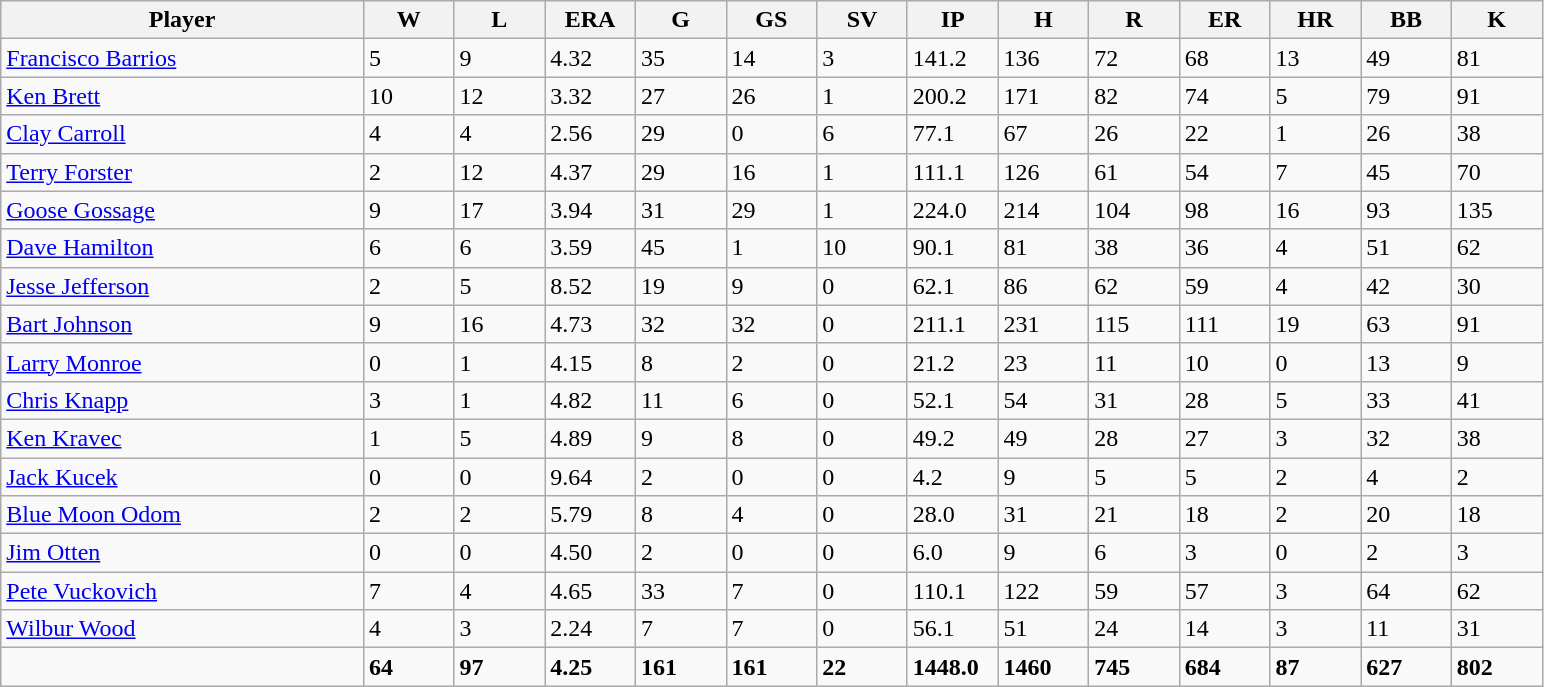<table class="wikitable sortable">
<tr>
<th bgcolor="#DDDDFF" width="20%">Player</th>
<th bgcolor="#DDDDFF" width="5%">W</th>
<th bgcolor="#DDDDFF" width="5%">L</th>
<th bgcolor="#DDDDFF" width="5%">ERA</th>
<th bgcolor="#DDDDFF" width="5%">G</th>
<th bgcolor="#DDDDFF" width="5%">GS</th>
<th bgcolor="#DDDDFF" width="5%">SV</th>
<th bgcolor="#DDDDFF" width="5%">IP</th>
<th bgcolor="#DDDDFF" width="5%">H</th>
<th bgcolor="#DDDDFF" width="5%">R</th>
<th bgcolor="#DDDDFF" width="5%">ER</th>
<th bgcolor="#DDDDFF" width="5%">HR</th>
<th bgcolor="#DDDDFF" width="5%">BB</th>
<th bgcolor="#DDDDFF" width="5%">K</th>
</tr>
<tr>
<td><a href='#'>Francisco Barrios</a></td>
<td>5</td>
<td>9</td>
<td>4.32</td>
<td>35</td>
<td>14</td>
<td>3</td>
<td>141.2</td>
<td>136</td>
<td>72</td>
<td>68</td>
<td>13</td>
<td>49</td>
<td>81</td>
</tr>
<tr>
<td><a href='#'>Ken Brett</a></td>
<td>10</td>
<td>12</td>
<td>3.32</td>
<td>27</td>
<td>26</td>
<td>1</td>
<td>200.2</td>
<td>171</td>
<td>82</td>
<td>74</td>
<td>5</td>
<td>79</td>
<td>91</td>
</tr>
<tr>
<td><a href='#'>Clay Carroll</a></td>
<td>4</td>
<td>4</td>
<td>2.56</td>
<td>29</td>
<td>0</td>
<td>6</td>
<td>77.1</td>
<td>67</td>
<td>26</td>
<td>22</td>
<td>1</td>
<td>26</td>
<td>38</td>
</tr>
<tr>
<td><a href='#'>Terry Forster</a></td>
<td>2</td>
<td>12</td>
<td>4.37</td>
<td>29</td>
<td>16</td>
<td>1</td>
<td>111.1</td>
<td>126</td>
<td>61</td>
<td>54</td>
<td>7</td>
<td>45</td>
<td>70</td>
</tr>
<tr>
<td><a href='#'>Goose Gossage</a></td>
<td>9</td>
<td>17</td>
<td>3.94</td>
<td>31</td>
<td>29</td>
<td>1</td>
<td>224.0</td>
<td>214</td>
<td>104</td>
<td>98</td>
<td>16</td>
<td>93</td>
<td>135</td>
</tr>
<tr>
<td><a href='#'>Dave Hamilton</a></td>
<td>6</td>
<td>6</td>
<td>3.59</td>
<td>45</td>
<td>1</td>
<td>10</td>
<td>90.1</td>
<td>81</td>
<td>38</td>
<td>36</td>
<td>4</td>
<td>51</td>
<td>62</td>
</tr>
<tr>
<td><a href='#'>Jesse Jefferson</a></td>
<td>2</td>
<td>5</td>
<td>8.52</td>
<td>19</td>
<td>9</td>
<td>0</td>
<td>62.1</td>
<td>86</td>
<td>62</td>
<td>59</td>
<td>4</td>
<td>42</td>
<td>30</td>
</tr>
<tr>
<td><a href='#'>Bart Johnson</a></td>
<td>9</td>
<td>16</td>
<td>4.73</td>
<td>32</td>
<td>32</td>
<td>0</td>
<td>211.1</td>
<td>231</td>
<td>115</td>
<td>111</td>
<td>19</td>
<td>63</td>
<td>91</td>
</tr>
<tr>
<td><a href='#'>Larry Monroe</a></td>
<td>0</td>
<td>1</td>
<td>4.15</td>
<td>8</td>
<td>2</td>
<td>0</td>
<td>21.2</td>
<td>23</td>
<td>11</td>
<td>10</td>
<td>0</td>
<td>13</td>
<td>9</td>
</tr>
<tr>
<td><a href='#'>Chris Knapp</a></td>
<td>3</td>
<td>1</td>
<td>4.82</td>
<td>11</td>
<td>6</td>
<td>0</td>
<td>52.1</td>
<td>54</td>
<td>31</td>
<td>28</td>
<td>5</td>
<td>33</td>
<td>41</td>
</tr>
<tr>
<td><a href='#'>Ken Kravec</a></td>
<td>1</td>
<td>5</td>
<td>4.89</td>
<td>9</td>
<td>8</td>
<td>0</td>
<td>49.2</td>
<td>49</td>
<td>28</td>
<td>27</td>
<td>3</td>
<td>32</td>
<td>38</td>
</tr>
<tr>
<td><a href='#'>Jack Kucek</a></td>
<td>0</td>
<td>0</td>
<td>9.64</td>
<td>2</td>
<td>0</td>
<td>0</td>
<td>4.2</td>
<td>9</td>
<td>5</td>
<td>5</td>
<td>2</td>
<td>4</td>
<td>2</td>
</tr>
<tr>
<td><a href='#'>Blue Moon Odom</a></td>
<td>2</td>
<td>2</td>
<td>5.79</td>
<td>8</td>
<td>4</td>
<td>0</td>
<td>28.0</td>
<td>31</td>
<td>21</td>
<td>18</td>
<td>2</td>
<td>20</td>
<td>18</td>
</tr>
<tr>
<td><a href='#'>Jim Otten</a></td>
<td>0</td>
<td>0</td>
<td>4.50</td>
<td>2</td>
<td>0</td>
<td>0</td>
<td>6.0</td>
<td>9</td>
<td>6</td>
<td>3</td>
<td>0</td>
<td>2</td>
<td>3</td>
</tr>
<tr>
<td><a href='#'>Pete Vuckovich</a></td>
<td>7</td>
<td>4</td>
<td>4.65</td>
<td>33</td>
<td>7</td>
<td>0</td>
<td>110.1</td>
<td>122</td>
<td>59</td>
<td>57</td>
<td>3</td>
<td>64</td>
<td>62</td>
</tr>
<tr>
<td><a href='#'>Wilbur Wood</a></td>
<td>4</td>
<td>3</td>
<td>2.24</td>
<td>7</td>
<td>7</td>
<td>0</td>
<td>56.1</td>
<td>51</td>
<td>24</td>
<td>14</td>
<td>3</td>
<td>11</td>
<td>31</td>
</tr>
<tr class="sortbottom">
<td></td>
<td><strong>64</strong></td>
<td><strong>97</strong></td>
<td><strong>4.25</strong></td>
<td><strong>161</strong></td>
<td><strong>161</strong></td>
<td><strong>22</strong></td>
<td><strong>1448.0</strong></td>
<td><strong>1460</strong></td>
<td><strong>745</strong></td>
<td><strong>684</strong></td>
<td><strong>87</strong></td>
<td><strong>627</strong></td>
<td><strong>802</strong></td>
</tr>
</table>
